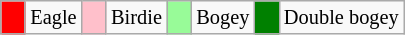<table class="wikitable" span = 50 style="font-size:85%">
<tr>
<td style="background: Red;" width=10></td>
<td>Eagle</td>
<td style="background: Pink;" width=10></td>
<td>Birdie</td>
<td style="background: PaleGreen;" width=10></td>
<td>Bogey</td>
<td style="background: Green;" width=10></td>
<td>Double bogey</td>
</tr>
</table>
